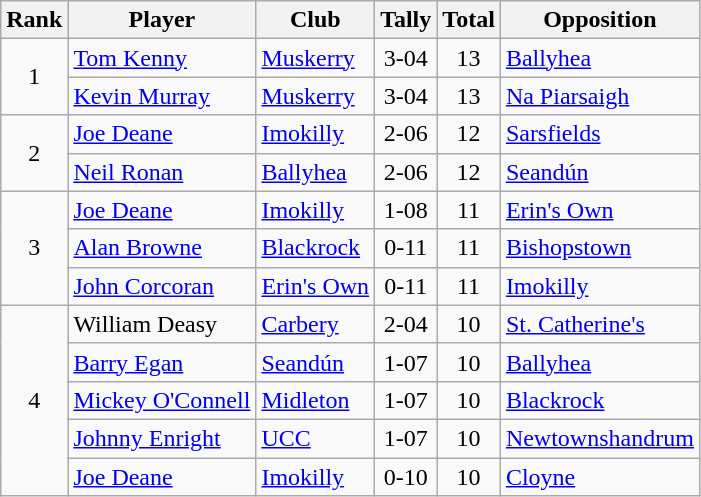<table class="wikitable">
<tr>
<th>Rank</th>
<th>Player</th>
<th>Club</th>
<th>Tally</th>
<th>Total</th>
<th>Opposition</th>
</tr>
<tr>
<td rowspan="2" style="text-align:center;">1</td>
<td><a href='#'>Tom Kenny</a></td>
<td><a href='#'>Muskerry</a></td>
<td align=center>3-04</td>
<td align=center>13</td>
<td><a href='#'>Ballyhea</a></td>
</tr>
<tr>
<td><a href='#'>Kevin Murray</a></td>
<td><a href='#'>Muskerry</a></td>
<td align=center>3-04</td>
<td align=center>13</td>
<td><a href='#'>Na Piarsaigh</a></td>
</tr>
<tr>
<td rowspan="2" style="text-align:center;">2</td>
<td><a href='#'>Joe Deane</a></td>
<td><a href='#'>Imokilly</a></td>
<td align=center>2-06</td>
<td align=center>12</td>
<td><a href='#'>Sarsfields</a></td>
</tr>
<tr>
<td><a href='#'>Neil Ronan</a></td>
<td><a href='#'>Ballyhea</a></td>
<td align=center>2-06</td>
<td align=center>12</td>
<td><a href='#'>Seandún</a></td>
</tr>
<tr>
<td rowspan="3" style="text-align:center;">3</td>
<td><a href='#'>Joe Deane</a></td>
<td><a href='#'>Imokilly</a></td>
<td align=center>1-08</td>
<td align=center>11</td>
<td><a href='#'>Erin's Own</a></td>
</tr>
<tr>
<td><a href='#'>Alan Browne</a></td>
<td><a href='#'>Blackrock</a></td>
<td align=center>0-11</td>
<td align=center>11</td>
<td><a href='#'>Bishopstown</a></td>
</tr>
<tr>
<td><a href='#'>John Corcoran</a></td>
<td><a href='#'>Erin's Own</a></td>
<td align=center>0-11</td>
<td align=center>11</td>
<td><a href='#'>Imokilly</a></td>
</tr>
<tr>
<td rowspan="5" style="text-align:center;">4</td>
<td>William Deasy</td>
<td><a href='#'>Carbery</a></td>
<td align=center>2-04</td>
<td align=center>10</td>
<td><a href='#'>St. Catherine's</a></td>
</tr>
<tr>
<td><a href='#'>Barry Egan</a></td>
<td><a href='#'>Seandún</a></td>
<td align=center>1-07</td>
<td align=center>10</td>
<td><a href='#'>Ballyhea</a></td>
</tr>
<tr>
<td><a href='#'>Mickey O'Connell</a></td>
<td><a href='#'>Midleton</a></td>
<td align=center>1-07</td>
<td align=center>10</td>
<td><a href='#'>Blackrock</a></td>
</tr>
<tr>
<td><a href='#'>Johnny Enright</a></td>
<td><a href='#'>UCC</a></td>
<td align=center>1-07</td>
<td align=center>10</td>
<td><a href='#'>Newtownshandrum</a></td>
</tr>
<tr>
<td><a href='#'>Joe Deane</a></td>
<td><a href='#'>Imokilly</a></td>
<td align=center>0-10</td>
<td align=center>10</td>
<td><a href='#'>Cloyne</a></td>
</tr>
</table>
